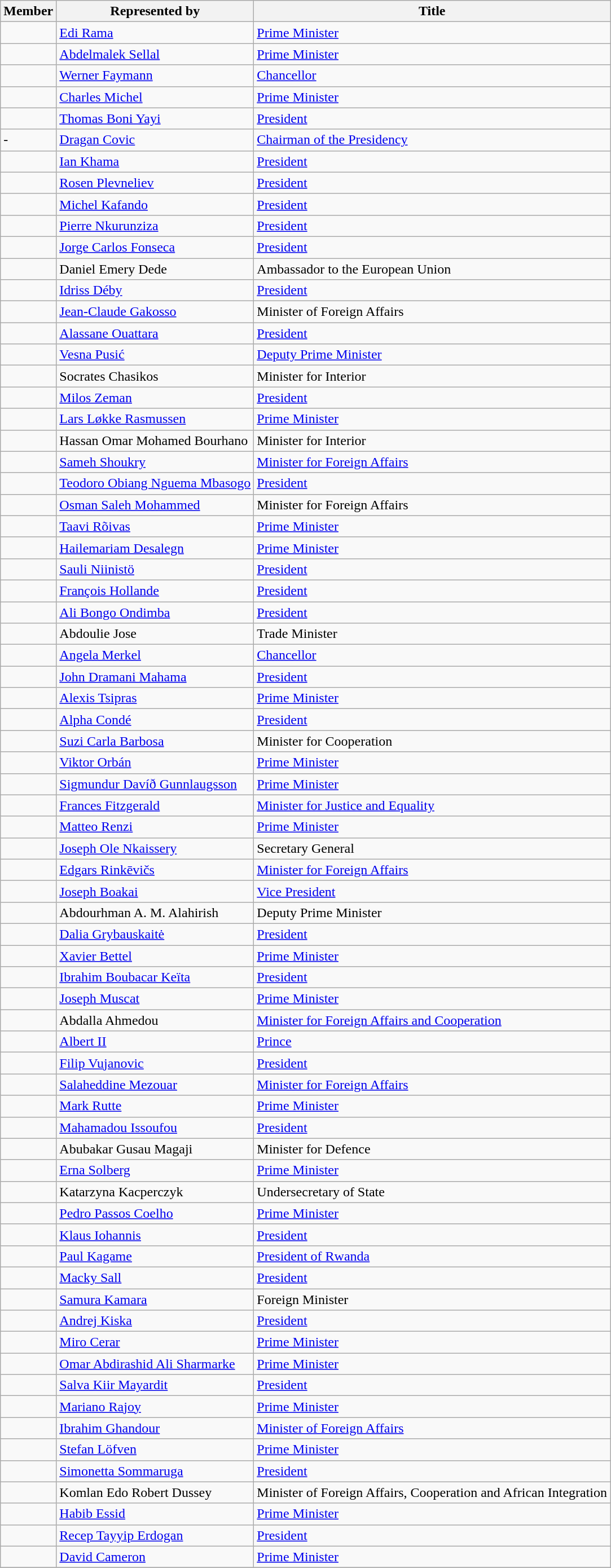<table class="wikitable sortable">
<tr>
<th>Member</th>
<th>Represented by</th>
<th>Title</th>
</tr>
<tr>
<td></td>
<td><a href='#'>Edi Rama</a></td>
<td><a href='#'>Prime Minister</a></td>
</tr>
<tr>
<td></td>
<td><a href='#'>Abdelmalek Sellal</a></td>
<td><a href='#'>Prime Minister</a></td>
</tr>
<tr>
<td></td>
<td><a href='#'>Werner Faymann</a></td>
<td><a href='#'>Chancellor</a></td>
</tr>
<tr>
<td></td>
<td><a href='#'>Charles Michel</a></td>
<td><a href='#'>Prime Minister</a></td>
</tr>
<tr>
<td></td>
<td><a href='#'>Thomas Boni Yayi</a></td>
<td><a href='#'>President</a></td>
</tr>
<tr>
<td>-</td>
<td><a href='#'>Dragan Covic</a></td>
<td><a href='#'>Chairman of the Presidency</a></td>
</tr>
<tr>
<td></td>
<td><a href='#'>Ian Khama</a></td>
<td><a href='#'>President</a></td>
</tr>
<tr>
<td></td>
<td><a href='#'>Rosen Plevneliev </a></td>
<td><a href='#'>President</a></td>
</tr>
<tr>
<td></td>
<td><a href='#'>Michel Kafando</a></td>
<td><a href='#'>President</a></td>
</tr>
<tr>
<td></td>
<td><a href='#'>Pierre Nkurunziza</a></td>
<td><a href='#'> President</a></td>
</tr>
<tr>
<td></td>
<td><a href='#'>Jorge Carlos Fonseca</a></td>
<td><a href='#'>President</a></td>
</tr>
<tr>
<td></td>
<td>Daniel Emery Dede</td>
<td>Ambassador to the European Union</td>
</tr>
<tr>
<td></td>
<td><a href='#'>Idriss Déby</a></td>
<td><a href='#'>President</a></td>
</tr>
<tr>
<td></td>
<td><a href='#'>Jean-Claude Gakosso</a></td>
<td>Minister of Foreign Affairs</td>
</tr>
<tr>
<td></td>
<td><a href='#'>Alassane Ouattara</a></td>
<td><a href='#'>President</a></td>
</tr>
<tr>
<td></td>
<td><a href='#'>Vesna Pusić</a></td>
<td><a href='#'>Deputy Prime Minister</a></td>
</tr>
<tr>
<td></td>
<td>Socrates Chasikos</td>
<td>Minister for Interior</td>
</tr>
<tr>
<td></td>
<td><a href='#'>Milos Zeman</a></td>
<td><a href='#'>President</a></td>
</tr>
<tr>
<td></td>
<td><a href='#'>Lars Løkke Rasmussen</a></td>
<td><a href='#'>Prime Minister</a></td>
</tr>
<tr>
<td></td>
<td>Hassan Omar Mohamed Bourhano</td>
<td>Minister for Interior</td>
</tr>
<tr>
<td></td>
<td><a href='#'>Sameh Shoukry</a></td>
<td><a href='#'>Minister for Foreign Affairs</a></td>
</tr>
<tr>
<td></td>
<td><a href='#'>Teodoro Obiang Nguema Mbasogo</a></td>
<td><a href='#'>President</a></td>
</tr>
<tr>
<td></td>
<td><a href='#'>Osman Saleh Mohammed</a></td>
<td>Minister for Foreign Affairs</td>
</tr>
<tr>
<td></td>
<td><a href='#'>Taavi Rõivas</a></td>
<td><a href='#'>Prime Minister</a></td>
</tr>
<tr>
<td></td>
<td><a href='#'>Hailemariam Desalegn</a></td>
<td><a href='#'>Prime Minister</a></td>
</tr>
<tr>
<td></td>
<td><a href='#'>Sauli Niinistö</a></td>
<td><a href='#'>President</a></td>
</tr>
<tr>
<td></td>
<td><a href='#'>François Hollande</a></td>
<td><a href='#'>President</a></td>
</tr>
<tr>
<td></td>
<td><a href='#'>Ali Bongo Ondimba</a></td>
<td><a href='#'>President</a></td>
</tr>
<tr>
<td></td>
<td>Abdoulie Jose</td>
<td>Trade Minister</td>
</tr>
<tr>
<td></td>
<td><a href='#'>Angela Merkel</a></td>
<td><a href='#'>Chancellor</a></td>
</tr>
<tr>
<td></td>
<td><a href='#'>John Dramani Mahama</a></td>
<td><a href='#'>President</a></td>
</tr>
<tr>
<td></td>
<td><a href='#'>Alexis Tsipras</a></td>
<td><a href='#'>Prime Minister</a></td>
</tr>
<tr>
<td></td>
<td><a href='#'>Alpha Condé</a></td>
<td><a href='#'>President</a></td>
</tr>
<tr>
<td></td>
<td><a href='#'>Suzi Carla Barbosa</a></td>
<td>Minister for Cooperation</td>
</tr>
<tr>
<td></td>
<td><a href='#'>Viktor Orbán</a></td>
<td><a href='#'>Prime Minister</a></td>
</tr>
<tr>
<td></td>
<td><a href='#'>Sigmundur Davíð Gunnlaugsson</a></td>
<td><a href='#'>Prime Minister</a></td>
</tr>
<tr>
<td></td>
<td><a href='#'>Frances Fitzgerald</a></td>
<td><a href='#'>Minister for Justice and Equality</a></td>
</tr>
<tr>
<td></td>
<td><a href='#'>Matteo Renzi</a></td>
<td><a href='#'>Prime Minister</a></td>
</tr>
<tr>
<td></td>
<td><a href='#'>Joseph Ole Nkaissery</a></td>
<td>Secretary General</td>
</tr>
<tr>
<td></td>
<td><a href='#'>Edgars Rinkēvičs</a></td>
<td><a href='#'>Minister for Foreign Affairs</a></td>
</tr>
<tr>
<td></td>
<td><a href='#'>Joseph Boakai</a></td>
<td><a href='#'>Vice President</a></td>
</tr>
<tr>
<td></td>
<td>Abdourhman A. M. Alahirish</td>
<td>Deputy Prime Minister</td>
</tr>
<tr>
<td></td>
<td><a href='#'>Dalia Grybauskaitė</a></td>
<td><a href='#'>President</a></td>
</tr>
<tr>
<td></td>
<td><a href='#'>Xavier Bettel</a></td>
<td><a href='#'>Prime Minister</a></td>
</tr>
<tr>
<td></td>
<td><a href='#'>Ibrahim Boubacar Keïta</a></td>
<td><a href='#'>President</a></td>
</tr>
<tr>
<td></td>
<td><a href='#'>Joseph Muscat</a></td>
<td><a href='#'>Prime Minister</a></td>
</tr>
<tr>
<td></td>
<td>Abdalla Ahmedou</td>
<td><a href='#'>Minister for Foreign Affairs and Cooperation</a></td>
</tr>
<tr>
<td></td>
<td><a href='#'>Albert II</a></td>
<td><a href='#'>Prince</a></td>
</tr>
<tr>
<td></td>
<td><a href='#'>Filip Vujanovic</a></td>
<td><a href='#'>President</a></td>
</tr>
<tr>
<td></td>
<td><a href='#'>Salaheddine Mezouar</a></td>
<td><a href='#'>Minister for Foreign Affairs</a></td>
</tr>
<tr>
<td></td>
<td><a href='#'>Mark Rutte</a></td>
<td><a href='#'>Prime Minister</a></td>
</tr>
<tr>
<td></td>
<td><a href='#'>Mahamadou Issoufou</a></td>
<td><a href='#'>President</a></td>
</tr>
<tr>
<td></td>
<td>Abubakar Gusau Magaji</td>
<td>Minister for Defence</td>
</tr>
<tr>
<td></td>
<td><a href='#'>Erna Solberg</a></td>
<td><a href='#'>Prime Minister</a></td>
</tr>
<tr>
<td></td>
<td>Katarzyna Kacperczyk</td>
<td>Undersecretary of State</td>
</tr>
<tr>
<td></td>
<td><a href='#'>Pedro Passos Coelho</a></td>
<td><a href='#'>Prime Minister</a></td>
</tr>
<tr>
<td></td>
<td><a href='#'>Klaus Iohannis</a></td>
<td><a href='#'>President</a></td>
</tr>
<tr>
<td></td>
<td><a href='#'>Paul Kagame</a></td>
<td><a href='#'>President of Rwanda</a></td>
</tr>
<tr>
<td></td>
<td><a href='#'>Macky Sall</a></td>
<td><a href='#'>President</a></td>
</tr>
<tr>
<td></td>
<td><a href='#'>Samura Kamara</a></td>
<td>Foreign Minister</td>
</tr>
<tr>
<td></td>
<td><a href='#'>Andrej Kiska</a></td>
<td><a href='#'>President</a></td>
</tr>
<tr>
<td></td>
<td><a href='#'>Miro Cerar</a></td>
<td><a href='#'>Prime Minister</a></td>
</tr>
<tr>
<td></td>
<td><a href='#'>Omar Abdirashid Ali Sharmarke</a></td>
<td><a href='#'>Prime Minister</a></td>
</tr>
<tr>
<td></td>
<td><a href='#'>Salva Kiir Mayardit</a></td>
<td><a href='#'>President</a></td>
</tr>
<tr>
<td></td>
<td><a href='#'>Mariano Rajoy</a></td>
<td><a href='#'>Prime Minister</a></td>
</tr>
<tr>
<td></td>
<td><a href='#'>Ibrahim Ghandour</a></td>
<td><a href='#'>Minister of Foreign Affairs</a></td>
</tr>
<tr>
<td></td>
<td><a href='#'>Stefan Löfven</a></td>
<td><a href='#'>Prime Minister</a></td>
</tr>
<tr>
<td></td>
<td><a href='#'>Simonetta Sommaruga</a></td>
<td><a href='#'>President</a></td>
</tr>
<tr>
<td></td>
<td>Komlan Edo Robert Dussey</td>
<td>Minister of Foreign Affairs, Cooperation and African Integration</td>
</tr>
<tr>
<td></td>
<td><a href='#'>Habib Essid</a></td>
<td><a href='#'>Prime Minister</a></td>
</tr>
<tr>
<td></td>
<td><a href='#'>Recep Tayyip Erdogan</a></td>
<td><a href='#'>President</a></td>
</tr>
<tr>
<td></td>
<td><a href='#'>David Cameron</a></td>
<td><a href='#'>Prime Minister</a></td>
</tr>
<tr>
</tr>
</table>
